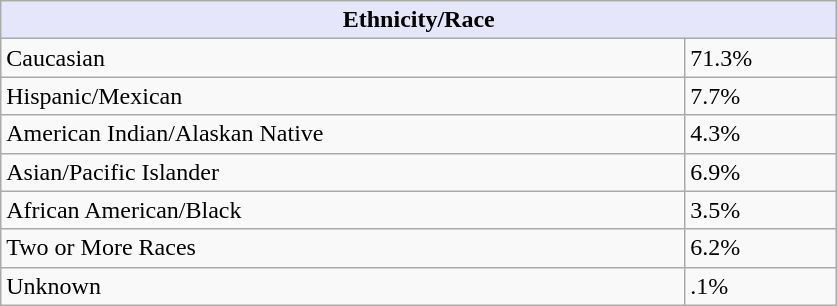<table class="wikitable">
<tr>
<th colspan=2 style="background:Lavender; color: black; width: 550px; height: 10px; align:left">Ethnicity/Race</th>
</tr>
<tr>
<td>Caucasian</td>
<td>71.3%</td>
</tr>
<tr>
<td>Hispanic/Mexican</td>
<td>7.7%</td>
</tr>
<tr>
<td>American Indian/Alaskan Native</td>
<td>4.3%</td>
</tr>
<tr>
<td>Asian/Pacific Islander</td>
<td>6.9%</td>
</tr>
<tr>
<td>African American/Black</td>
<td>3.5%</td>
</tr>
<tr>
<td>Two or More Races</td>
<td>6.2%</td>
</tr>
<tr>
<td>Unknown</td>
<td>.1%</td>
</tr>
</table>
